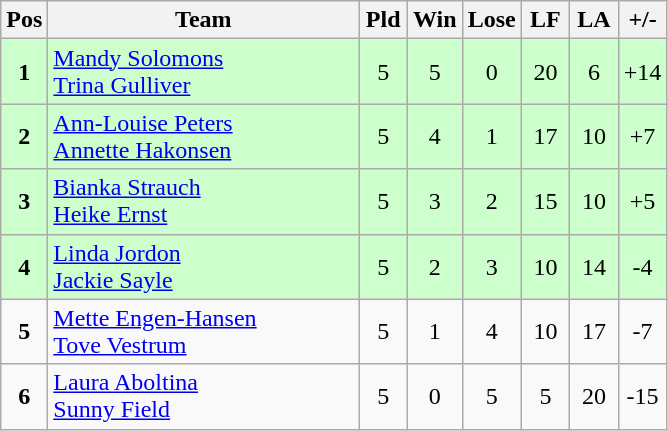<table class="wikitable" style="font-size: 100%">
<tr>
<th width=20>Pos</th>
<th width=200>Team</th>
<th width=25>Pld</th>
<th width=25>Win</th>
<th width=25>Lose</th>
<th width=25>LF</th>
<th width=25>LA</th>
<th width=25>+/-</th>
</tr>
<tr align=center style="background: #ccffcc;">
<td><strong>1</strong></td>
<td align="left"> <a href='#'>Mandy Solomons</a><br> <a href='#'>Trina Gulliver</a></td>
<td>5</td>
<td>5</td>
<td>0</td>
<td>20</td>
<td>6</td>
<td>+14</td>
</tr>
<tr align=center style="background: #ccffcc;">
<td><strong>2</strong></td>
<td align="left"> <a href='#'>Ann-Louise Peters</a><br> <a href='#'>Annette Hakonsen</a></td>
<td>5</td>
<td>4</td>
<td>1</td>
<td>17</td>
<td>10</td>
<td>+7</td>
</tr>
<tr align=center style="background: #ccffcc;">
<td><strong>3</strong></td>
<td align="left"> <a href='#'>Bianka Strauch</a><br> <a href='#'>Heike Ernst</a></td>
<td>5</td>
<td>3</td>
<td>2</td>
<td>15</td>
<td>10</td>
<td>+5</td>
</tr>
<tr align=center style="background: #ccffcc;">
<td><strong>4</strong></td>
<td align="left"> <a href='#'>Linda Jordon</a><br> <a href='#'>Jackie Sayle</a></td>
<td>5</td>
<td>2</td>
<td>3</td>
<td>10</td>
<td>14</td>
<td>-4</td>
</tr>
<tr align=center>
<td><strong>5</strong></td>
<td align="left"> <a href='#'>Mette Engen-Hansen</a><br> <a href='#'>Tove Vestrum</a></td>
<td>5</td>
<td>1</td>
<td>4</td>
<td>10</td>
<td>17</td>
<td>-7</td>
</tr>
<tr align=center>
<td><strong>6</strong></td>
<td align="left"> <a href='#'>Laura Aboltina</a><br> <a href='#'>Sunny Field</a></td>
<td>5</td>
<td>0</td>
<td>5</td>
<td>5</td>
<td>20</td>
<td>-15</td>
</tr>
</table>
